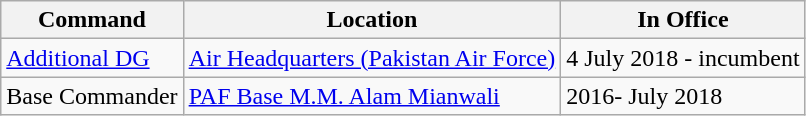<table class="wikitable">
<tr>
<th>Command</th>
<th>Location</th>
<th>In Office</th>
</tr>
<tr>
<td><a href='#'>Additional DG</a></td>
<td><a href='#'>Air Headquarters (Pakistan Air Force)</a></td>
<td>4 July 2018 - incumbent</td>
</tr>
<tr>
<td>Base Commander</td>
<td><a href='#'>PAF Base M.M. Alam Mianwali</a></td>
<td>2016- July 2018</td>
</tr>
</table>
